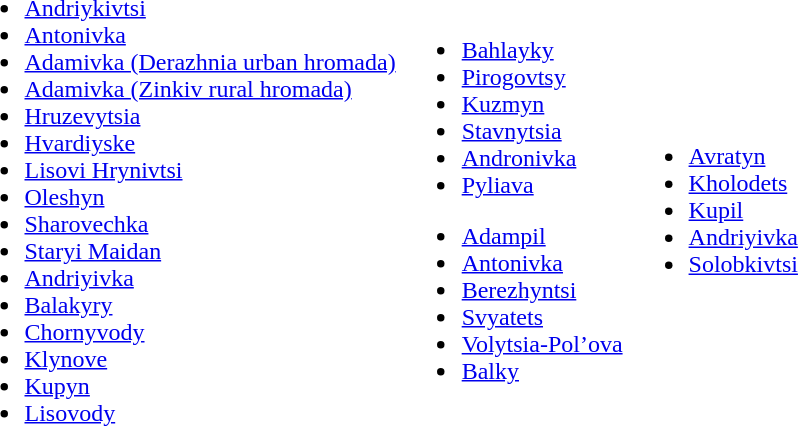<table>
<tr>
<td><br><ul><li><a href='#'>Andriykivtsi</a></li><li><a href='#'>Antonivka</a></li><li><a href='#'>Adamivka (Derazhnia urban hromada)</a></li><li><a href='#'>Adamivka (Zinkiv rural hromada)</a></li><li><a href='#'>Hruzevytsia</a></li><li><a href='#'>Hvardiyske</a></li><li><a href='#'>Lisovi Hrynivtsi</a></li><li><a href='#'>Oleshyn</a></li><li><a href='#'>Sharovechka</a></li><li><a href='#'>Staryі Maidan</a></li><li><a href='#'>Andriyivka</a></li><li><a href='#'>Balakyry</a></li><li><a href='#'>Chornyvody</a></li><li><a href='#'>Klynove</a></li><li><a href='#'>Kupyn</a></li><li><a href='#'>Lisovody</a></li></ul></td>
<td><br><ul><li><a href='#'>Bahlayky</a></li><li><a href='#'>Pirogovtsy</a></li><li><a href='#'>Kuzmyn</a></li><li><a href='#'>Stavnytsia</a></li><li><a href='#'>Andronivka</a></li><li><a href='#'>Pyliava</a></li></ul><ul><li><a href='#'>Adampil</a></li><li><a href='#'>Antonivka</a></li><li><a href='#'>Berezhyntsi</a></li><li><a href='#'>Svyatets</a></li><li><a href='#'>Volytsia-Pol’ova</a></li><li><a href='#'>Balky</a></li></ul></td>
<td><br><ul><li><a href='#'>Avratyn</a></li><li><a href='#'>Kholodets</a></li><li><a href='#'>Kupil</a></li><li><a href='#'>Andriyivka</a></li><li><a href='#'>Solobkivtsi</a></li></ul></td>
</tr>
</table>
